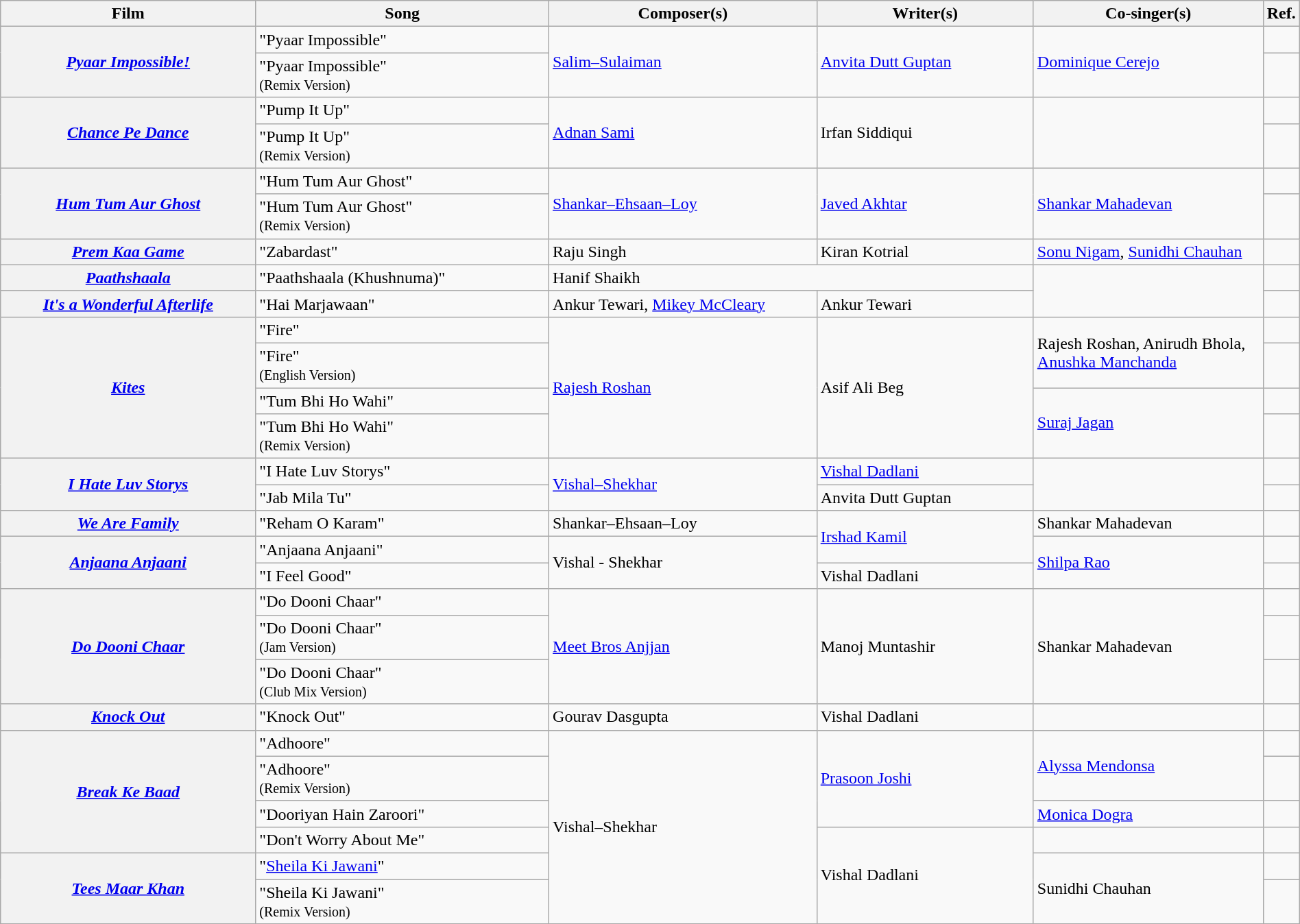<table class="wikitable plainrowheaders" width="100%" textcolor:#000;">
<tr>
<th scope="col" width=20%><strong>Film</strong></th>
<th scope="col" width=23%><strong>Song</strong></th>
<th scope="col" width=21%><strong>Composer(s)</strong></th>
<th scope="col" width=17%><strong>Writer(s)</strong></th>
<th scope="col" width=18%><strong>Co-singer(s)</strong></th>
<th scope="col" width=1%><strong>Ref.</strong></th>
</tr>
<tr>
<th scope="row" rowspan="2"><em><a href='#'>Pyaar Impossible!</a></em></th>
<td>"Pyaar Impossible"</td>
<td rowspan="2"><a href='#'>Salim–Sulaiman</a></td>
<td rowspan="2"><a href='#'>Anvita Dutt Guptan</a></td>
<td rowspan="2"><a href='#'>Dominique Cerejo</a></td>
<td></td>
</tr>
<tr>
<td>"Pyaar Impossible"<br><small>(Remix Version)</small></td>
<td></td>
</tr>
<tr>
<th scope="row" rowspan="2"><em><a href='#'>Chance Pe Dance</a></em></th>
<td>"Pump It Up"</td>
<td rowspan="2"><a href='#'>Adnan Sami</a></td>
<td rowspan="2">Irfan Siddiqui</td>
<td rowspan="2"></td>
<td></td>
</tr>
<tr>
<td>"Pump It Up"<br><small>(Remix Version)</small></td>
<td></td>
</tr>
<tr>
<th scope="row" rowspan="2"><em><a href='#'>Hum Tum Aur Ghost</a></em></th>
<td>"Hum Tum Aur Ghost"</td>
<td rowspan="2"><a href='#'>Shankar–Ehsaan–Loy</a></td>
<td rowspan="2"><a href='#'>Javed Akhtar</a></td>
<td rowspan="2"><a href='#'>Shankar Mahadevan</a></td>
<td></td>
</tr>
<tr>
<td>"Hum Tum Aur Ghost"<br><small>(Remix Version)</small></td>
<td></td>
</tr>
<tr>
<th scope="row"><em><a href='#'>Prem Kaa Game</a></em></th>
<td>"Zabardast"</td>
<td>Raju Singh</td>
<td>Kiran Kotrial</td>
<td><a href='#'>Sonu Nigam</a>, <a href='#'>Sunidhi Chauhan</a></td>
<td></td>
</tr>
<tr>
<th scope="row"><em><a href='#'>Paathshaala</a></em></th>
<td>"Paathshaala (Khushnuma)"</td>
<td colspan="2">Hanif Shaikh</td>
<td rowspan="2"></td>
<td></td>
</tr>
<tr>
<th scope="row"><em><a href='#'>It's a Wonderful Afterlife</a></em></th>
<td>"Hai Marjawaan"</td>
<td>Ankur Tewari, <a href='#'>Mikey McCleary</a></td>
<td>Ankur Tewari</td>
<td></td>
</tr>
<tr>
<th scope="row" rowspan="4"><em><a href='#'>Kites</a></em></th>
<td>"Fire"</td>
<td rowspan="4"><a href='#'>Rajesh Roshan</a></td>
<td rowspan="4">Asif Ali Beg</td>
<td rowspan="2">Rajesh Roshan, Anirudh Bhola, <a href='#'>Anushka Manchanda</a></td>
<td></td>
</tr>
<tr>
<td>"Fire"<br><small>(English Version)</small></td>
<td></td>
</tr>
<tr>
<td>"Tum Bhi Ho Wahi"</td>
<td rowspan="2"><a href='#'>Suraj Jagan</a></td>
<td></td>
</tr>
<tr>
<td>"Tum Bhi Ho Wahi"<br><small>(Remix Version)</small></td>
<td></td>
</tr>
<tr>
<th scope="row" rowspan="2"><em><a href='#'>I Hate Luv Storys</a></em></th>
<td>"I Hate Luv Storys"</td>
<td rowspan="2"><a href='#'>Vishal–Shekhar</a></td>
<td><a href='#'>Vishal Dadlani</a></td>
<td rowspan="2"></td>
<td></td>
</tr>
<tr>
<td>"Jab Mila Tu"</td>
<td>Anvita Dutt Guptan</td>
<td></td>
</tr>
<tr>
<th scope="row"><em><a href='#'>We Are Family</a></em></th>
<td>"Reham O Karam"</td>
<td>Shankar–Ehsaan–Loy</td>
<td rowspan="2"><a href='#'>Irshad Kamil</a></td>
<td>Shankar Mahadevan</td>
<td></td>
</tr>
<tr>
<th scope="row" rowspan="2"><em><a href='#'>Anjaana Anjaani</a></em></th>
<td>"Anjaana Anjaani"</td>
<td rowspan="2">Vishal - Shekhar</td>
<td rowspan="2"><a href='#'>Shilpa Rao</a></td>
<td></td>
</tr>
<tr>
<td>"I Feel Good"</td>
<td>Vishal Dadlani</td>
<td></td>
</tr>
<tr>
<th scope="row" rowspan="3"><em><a href='#'>Do Dooni Chaar</a></em></th>
<td>"Do Dooni Chaar"</td>
<td rowspan="3"><a href='#'>Meet Bros Anjjan</a></td>
<td rowspan="3">Manoj Muntashir</td>
<td rowspan="3">Shankar Mahadevan</td>
<td></td>
</tr>
<tr>
<td>"Do Dooni Chaar"<br><small>(Jam Version)</small></td>
<td></td>
</tr>
<tr>
<td>"Do Dooni Chaar"<br><small>(Club Mix Version)</small></td>
<td></td>
</tr>
<tr>
<th scope="row"><em><a href='#'>Knock Out</a></em></th>
<td>"Knock Out"</td>
<td>Gourav Dasgupta</td>
<td>Vishal Dadlani</td>
<td></td>
<td></td>
</tr>
<tr>
<th scope="row" rowspan="4"><em><a href='#'>Break Ke Baad</a></em></th>
<td>"Adhoore"</td>
<td rowspan="6">Vishal–Shekhar</td>
<td rowspan="3"><a href='#'>Prasoon Joshi</a></td>
<td rowspan="2"><a href='#'>Alyssa Mendonsa</a></td>
<td></td>
</tr>
<tr>
<td>"Adhoore"<br><small>(Remix Version)</small></td>
<td></td>
</tr>
<tr>
<td>"Dooriyan Hain Zaroori"</td>
<td><a href='#'>Monica Dogra</a></td>
<td></td>
</tr>
<tr>
<td>"Don't Worry About Me"</td>
<td rowspan="3">Vishal Dadlani</td>
<td></td>
<td></td>
</tr>
<tr>
<th scope="row" rowspan="2"><em><a href='#'>Tees Maar Khan</a></em></th>
<td>"<a href='#'>Sheila Ki Jawani</a>"</td>
<td rowspan="2">Sunidhi Chauhan</td>
<td></td>
</tr>
<tr>
<td>"Sheila Ki Jawani"<br><small>(Remix Version)</small></td>
<td></td>
</tr>
<tr>
</tr>
</table>
